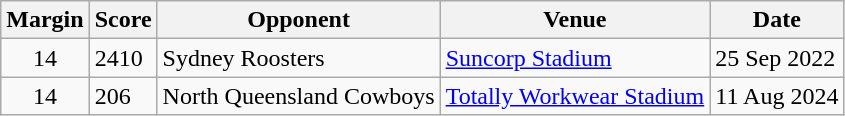<table class="wikitable">
<tr>
<th>Margin</th>
<th>Score</th>
<th>Opponent</th>
<th>Venue</th>
<th>Date</th>
</tr>
<tr>
<td align=center>14</td>
<td>2410</td>
<td> Sydney Roosters</td>
<td><a href='#'>Suncorp Stadium</a></td>
<td>25 Sep 2022</td>
</tr>
<tr>
<td align=center>14</td>
<td>206</td>
<td> North Queensland Cowboys</td>
<td><a href='#'>Totally Workwear Stadium</a></td>
<td>11 Aug 2024</td>
</tr>
</table>
